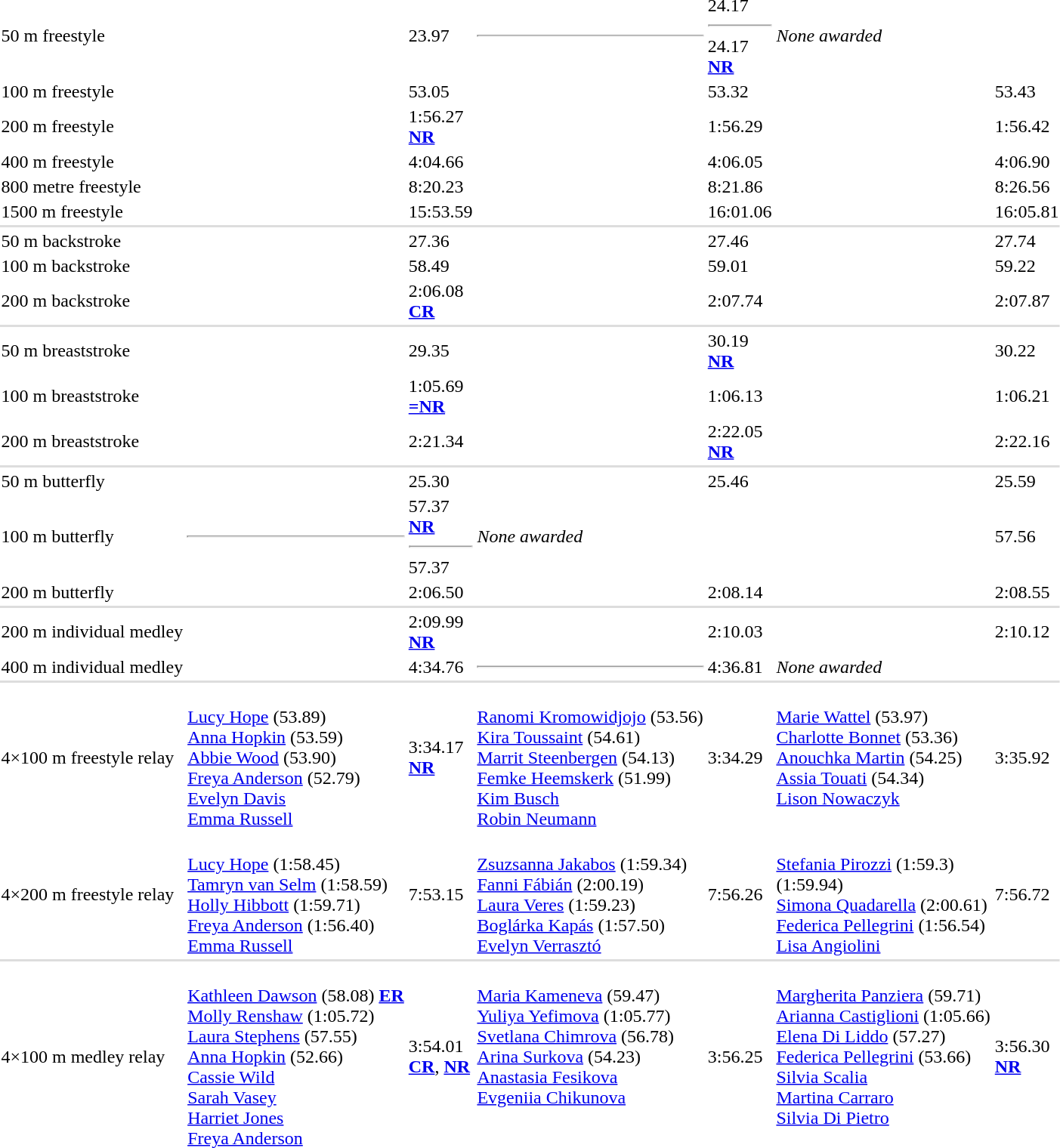<table>
<tr>
<td>50 m freestyle<br></td>
<td></td>
<td>23.97</td>
<td><hr></td>
<td>24.17<hr>24.17<br><strong><a href='#'>NR</a></strong></td>
<td colspan=2><em>None awarded</em></td>
</tr>
<tr>
<td>100 m freestyle<br></td>
<td></td>
<td>53.05</td>
<td></td>
<td>53.32</td>
<td></td>
<td>53.43</td>
</tr>
<tr>
<td>200 m freestyle<br></td>
<td></td>
<td>1:56.27<br><strong><a href='#'>NR</a></strong></td>
<td></td>
<td>1:56.29</td>
<td></td>
<td>1:56.42</td>
</tr>
<tr>
<td>400 m freestyle<br></td>
<td></td>
<td>4:04.66</td>
<td></td>
<td>4:06.05</td>
<td></td>
<td>4:06.90</td>
</tr>
<tr>
<td>800 metre freestyle<br></td>
<td></td>
<td>8:20.23</td>
<td></td>
<td>8:21.86</td>
<td></td>
<td>8:26.56</td>
</tr>
<tr>
<td>1500 m freestyle<br></td>
<td></td>
<td>15:53.59</td>
<td></td>
<td>16:01.06</td>
<td></td>
<td>16:05.81</td>
</tr>
<tr style="background:#ddd;">
<td colspan=7></td>
</tr>
<tr>
<td>50 m backstroke<br></td>
<td></td>
<td>27.36</td>
<td></td>
<td>27.46</td>
<td></td>
<td>27.74</td>
</tr>
<tr>
<td>100 m backstroke<br></td>
<td></td>
<td>58.49</td>
<td></td>
<td>59.01</td>
<td></td>
<td>59.22</td>
</tr>
<tr>
<td>200 m backstroke<br></td>
<td></td>
<td>2:06.08<br><strong><a href='#'>CR</a></strong></td>
<td></td>
<td>2:07.74</td>
<td></td>
<td>2:07.87</td>
</tr>
<tr style="background:#ddd;">
<td colspan=7></td>
</tr>
<tr>
<td>50 m breaststroke<br></td>
<td></td>
<td>29.35</td>
<td></td>
<td>30.19<br><strong><a href='#'>NR</a></strong></td>
<td></td>
<td>30.22</td>
</tr>
<tr>
<td>100 m breaststroke<br></td>
<td></td>
<td>1:05.69<br><strong><a href='#'>=NR</a></strong></td>
<td></td>
<td>1:06.13</td>
<td></td>
<td>1:06.21</td>
</tr>
<tr>
<td>200 m breaststroke<br></td>
<td></td>
<td>2:21.34</td>
<td></td>
<td>2:22.05<br><strong><a href='#'>NR</a></strong></td>
<td></td>
<td>2:22.16</td>
</tr>
<tr style="background:#ddd;">
<td colspan=7></td>
</tr>
<tr>
<td>50 m butterfly<br></td>
<td></td>
<td>25.30</td>
<td></td>
<td>25.46</td>
<td></td>
<td>25.59</td>
</tr>
<tr>
<td>100 m butterfly<br></td>
<td><hr></td>
<td>57.37<br><strong><a href='#'>NR</a></strong><hr>57.37</td>
<td colspan=2><em>None awarded</em></td>
<td></td>
<td>57.56</td>
</tr>
<tr>
<td>200 m butterfly<br></td>
<td></td>
<td>2:06.50</td>
<td></td>
<td>2:08.14</td>
<td></td>
<td>2:08.55</td>
</tr>
<tr style="background:#ddd;">
<td colspan=7></td>
</tr>
<tr>
<td>200 m individual medley<br></td>
<td></td>
<td>2:09.99<br><strong><a href='#'>NR</a></strong></td>
<td></td>
<td>2:10.03</td>
<td></td>
<td>2:10.12</td>
</tr>
<tr>
<td>400 m individual medley<br></td>
<td></td>
<td>4:34.76</td>
<td><hr></td>
<td>4:36.81</td>
<td colspan=2><em>None awarded</em></td>
</tr>
<tr style="background:#ddd;">
<td colspan=7></td>
</tr>
<tr>
<td>4×100 m freestyle relay<br></td>
<td valign=top><br><a href='#'>Lucy Hope</a> (53.89)<br><a href='#'>Anna Hopkin</a> (53.59)<br><a href='#'>Abbie Wood</a> (53.90)<br><a href='#'>Freya Anderson</a> (52.79)<br><a href='#'>Evelyn Davis</a><br><a href='#'>Emma Russell</a></td>
<td>3:34.17<br><strong><a href='#'>NR</a></strong></td>
<td valign=top><br><a href='#'>Ranomi Kromowidjojo</a> (53.56)<br><a href='#'>Kira Toussaint</a> (54.61)<br><a href='#'>Marrit Steenbergen</a> (54.13)<br><a href='#'>Femke Heemskerk</a> (51.99)<br><a href='#'>Kim Busch</a><br><a href='#'>Robin Neumann</a></td>
<td>3:34.29</td>
<td valign=top><br><a href='#'>Marie Wattel</a> (53.97)<br><a href='#'>Charlotte Bonnet</a> (53.36)<br><a href='#'>Anouchka Martin</a> (54.25)<br><a href='#'>Assia Touati</a> (54.34)<br><a href='#'>Lison Nowaczyk</a></td>
<td>3:35.92</td>
</tr>
<tr>
<td>4×200 m freestyle relay<br></td>
<td valign=top><br><a href='#'>Lucy Hope</a> (1:58.45)<br><a href='#'>Tamryn van Selm</a> (1:58.59)<br><a href='#'>Holly Hibbott</a> (1:59.71)<br><a href='#'>Freya Anderson</a> (1:56.40)<br><a href='#'>Emma Russell</a></td>
<td>7:53.15</td>
<td valign=top><br><a href='#'>Zsuzsanna Jakabos</a> (1:59.34)<br><a href='#'>Fanni Fábián</a> (2:00.19)<br><a href='#'>Laura Veres</a> (1:59.23)<br><a href='#'>Boglárka Kapás</a> (1:57.50)<br><a href='#'>Evelyn Verrasztó</a></td>
<td>7:56.26</td>
<td valign=top><br><a href='#'>Stefania Pirozzi</a> (1:59.3)<br> (1:59.94)<br><a href='#'>Simona Quadarella</a> (2:00.61)<br><a href='#'>Federica Pellegrini</a> (1:56.54)<br><a href='#'>Lisa Angiolini</a></td>
<td>7:56.72</td>
</tr>
<tr style="background:#ddd;">
<td colspan=7></td>
</tr>
<tr>
<td>4×100 m medley relay<br></td>
<td valign=top><br><a href='#'>Kathleen Dawson</a> (58.08) <strong><a href='#'>ER</a></strong><br><a href='#'>Molly Renshaw</a> (1:05.72)<br><a href='#'>Laura Stephens</a> (57.55)<br><a href='#'>Anna Hopkin</a> (52.66)<br><a href='#'>Cassie Wild</a><br><a href='#'>Sarah Vasey</a><br><a href='#'>Harriet Jones</a><br><a href='#'>Freya Anderson</a></td>
<td>3:54.01<br><strong><a href='#'>CR</a></strong>, <strong><a href='#'>NR</a></strong></td>
<td valign=top><br><a href='#'>Maria Kameneva</a> (59.47)<br><a href='#'>Yuliya Yefimova</a> (1:05.77)<br><a href='#'>Svetlana Chimrova</a> (56.78)<br><a href='#'>Arina Surkova</a> (54.23)<br><a href='#'>Anastasia Fesikova</a><br><a href='#'>Evgeniia Chikunova</a></td>
<td>3:56.25</td>
<td valign=top><br><a href='#'>Margherita Panziera</a> (59.71)<br><a href='#'>Arianna Castiglioni</a> (1:05.66)<br><a href='#'>Elena Di Liddo</a> (57.27)<br><a href='#'>Federica Pellegrini</a> (53.66)<br><a href='#'>Silvia Scalia</a><br><a href='#'>Martina Carraro</a><br><a href='#'>Silvia Di Pietro</a></td>
<td>3:56.30<br><strong><a href='#'>NR</a></strong></td>
</tr>
</table>
